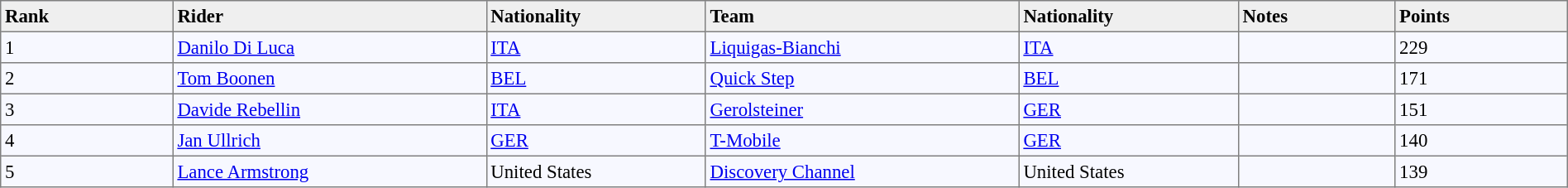<table width="100%" bgcolor="#f7f8ff" cellpadding="3" cellspacing="0" border="1" style="font-size: 95%; border: gray solid 1px; border-collapse: collapse;">
<tr bgcolor="#efefef">
<td width="11%"><strong>Rank</strong></td>
<td width="20%"><strong>Rider</strong></td>
<td width="14%"><strong>Nationality</strong></td>
<td width="20%"><strong>Team</strong></td>
<td width="14%"><strong>Nationality</strong></td>
<td width="10 "><strong>Notes</strong></td>
<td width="11%"><strong>Points</strong></td>
</tr>
<tr>
<td>1</td>
<td><a href='#'>Danilo Di Luca</a></td>
<td><a href='#'>ITA</a></td>
<td><a href='#'>Liquigas-Bianchi</a></td>
<td><a href='#'>ITA</a></td>
<td></td>
<td>229</td>
</tr>
<tr>
<td>2</td>
<td><a href='#'>Tom Boonen</a></td>
<td><a href='#'>BEL</a></td>
<td><a href='#'>Quick Step</a></td>
<td><a href='#'>BEL</a></td>
<td></td>
<td>171</td>
</tr>
<tr>
<td>3</td>
<td><a href='#'>Davide Rebellin</a></td>
<td><a href='#'>ITA</a></td>
<td><a href='#'>Gerolsteiner</a></td>
<td><a href='#'>GER</a></td>
<td></td>
<td>151</td>
</tr>
<tr>
<td>4</td>
<td><a href='#'>Jan Ullrich</a></td>
<td><a href='#'>GER</a></td>
<td><a href='#'>T-Mobile</a></td>
<td><a href='#'>GER</a></td>
<td></td>
<td>140</td>
</tr>
<tr>
<td>5</td>
<td><a href='#'>Lance Armstrong</a></td>
<td>United States</td>
<td><a href='#'>Discovery Channel</a></td>
<td>United States</td>
<td></td>
<td>139</td>
</tr>
</table>
